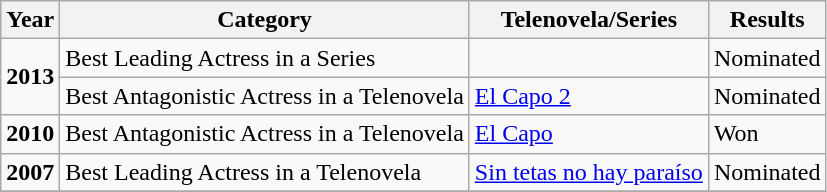<table class="wikitable">
<tr>
<th><strong>Year</strong></th>
<th><strong>Category</strong></th>
<th><strong>Telenovela/Series</strong></th>
<th>Results</th>
</tr>
<tr>
<td rowspan="2"><strong>2013</strong></td>
<td>Best Leading Actress in a Series</td>
<td><em></em></td>
<td>Nominated</td>
</tr>
<tr>
<td>Best Antagonistic Actress in a Telenovela</td>
<td><a href='#'>El Capo 2</a></td>
<td>Nominated</td>
</tr>
<tr>
<td><strong>2010</strong></td>
<td>Best Antagonistic Actress in a Telenovela</td>
<td><a href='#'>El Capo</a></td>
<td>Won</td>
</tr>
<tr>
<td><strong>2007</strong></td>
<td>Best Leading Actress in a Telenovela</td>
<td><a href='#'>Sin tetas no hay paraíso</a></td>
<td>Nominated</td>
</tr>
<tr>
</tr>
</table>
